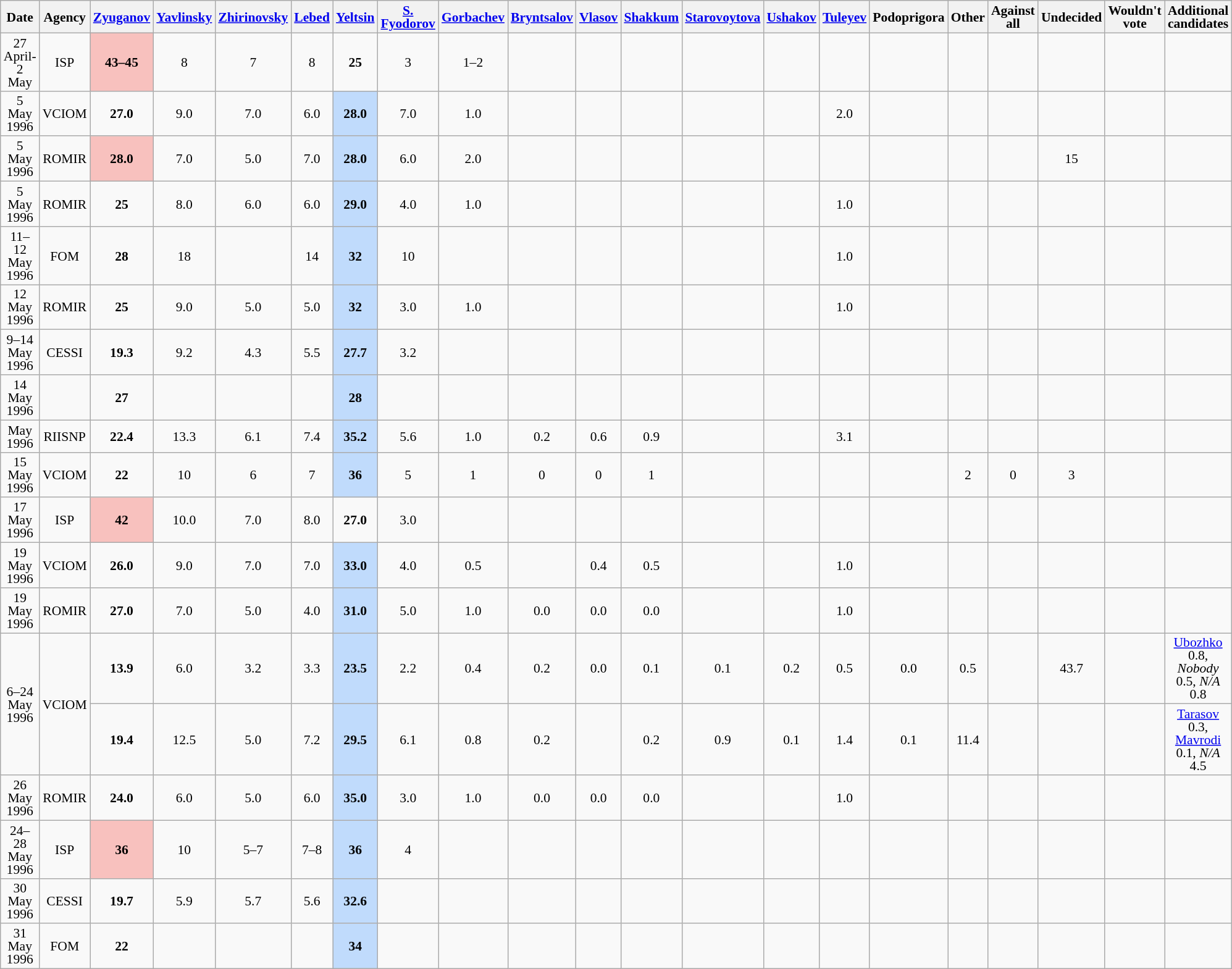<table class="wikitable" style="text-align:center;font-size:90%;line-height:14px;">
<tr>
<th>Date</th>
<th>Agency</th>
<th><a href='#'>Zyuganov</a></th>
<th><a href='#'>Yavlinsky</a></th>
<th><a href='#'>Zhirinovsky</a></th>
<th><a href='#'>Lebed</a></th>
<th><a href='#'>Yeltsin</a></th>
<th><a href='#'>S. Fyodorov</a></th>
<th><a href='#'>Gorbachev</a></th>
<th><a href='#'>Bryntsalov</a></th>
<th><a href='#'>Vlasov</a></th>
<th><a href='#'>Shakkum</a></th>
<th><a href='#'>Starovoytova</a></th>
<th><a href='#'>Ushakov</a></th>
<th><a href='#'>Tuleyev</a></th>
<th>Podoprigora</th>
<th>Other</th>
<th>Against all</th>
<th>Undecided</th>
<th>Wouldn't vote</th>
<th>Additional candidates</th>
</tr>
<tr>
<td>27 April-2 May</td>
<td>ISP</td>
<td style="background:#F8C1BE"><strong>43–45</strong></td>
<td>8</td>
<td>7</td>
<td>8</td>
<td><strong>25</strong></td>
<td>3</td>
<td>1–2</td>
<td></td>
<td></td>
<td></td>
<td></td>
<td></td>
<td></td>
<td></td>
<td></td>
<td></td>
<td></td>
<td></td>
<td></td>
</tr>
<tr>
<td>5 May 1996</td>
<td>VCIOM</td>
<td><strong>27.0</strong></td>
<td>9.0</td>
<td>7.0</td>
<td>6.0</td>
<td style="background:#C0DBFC"><strong>28.0</strong></td>
<td>7.0</td>
<td>1.0</td>
<td></td>
<td></td>
<td></td>
<td></td>
<td></td>
<td>2.0</td>
<td></td>
<td></td>
<td></td>
<td></td>
<td></td>
<td></td>
</tr>
<tr>
<td>5 May 1996</td>
<td>ROMIR</td>
<td style="background:#F8C1BE"><strong>28.0</strong></td>
<td>7.0</td>
<td>5.0</td>
<td>7.0</td>
<td style="background:#C0DBFC"><strong>28.0</strong></td>
<td>6.0</td>
<td>2.0</td>
<td></td>
<td></td>
<td></td>
<td></td>
<td></td>
<td></td>
<td></td>
<td></td>
<td></td>
<td>15</td>
<td></td>
<td></td>
</tr>
<tr>
<td>5 May 1996</td>
<td>ROMIR</td>
<td><strong>25</strong></td>
<td>8.0</td>
<td>6.0</td>
<td>6.0</td>
<td style="background:#C0DBFC"><strong>29.0</strong></td>
<td>4.0</td>
<td>1.0</td>
<td></td>
<td></td>
<td></td>
<td></td>
<td></td>
<td>1.0</td>
<td></td>
<td></td>
<td></td>
<td></td>
<td></td>
<td></td>
</tr>
<tr>
<td>11–12 May 1996</td>
<td>FOM</td>
<td><strong>28</strong></td>
<td>18</td>
<td></td>
<td>14</td>
<td style="background:#C0DBFC"><strong>32</strong></td>
<td>10</td>
<td></td>
<td></td>
<td></td>
<td></td>
<td></td>
<td></td>
<td>1.0</td>
<td></td>
<td></td>
<td></td>
<td></td>
<td></td>
<td></td>
</tr>
<tr>
<td>12 May 1996</td>
<td>ROMIR</td>
<td><strong>25</strong></td>
<td>9.0</td>
<td>5.0</td>
<td>5.0</td>
<td style="background:#C0DBFC"><strong>32</strong></td>
<td>3.0</td>
<td>1.0</td>
<td></td>
<td></td>
<td></td>
<td></td>
<td></td>
<td>1.0</td>
<td></td>
<td></td>
<td></td>
<td></td>
<td></td>
<td></td>
</tr>
<tr>
<td>9–14 May 1996</td>
<td>CESSI</td>
<td><strong>19.3</strong></td>
<td>9.2</td>
<td>4.3</td>
<td>5.5</td>
<td style="background:#C0DBFC"><strong>27.7</strong></td>
<td>3.2</td>
<td></td>
<td></td>
<td></td>
<td></td>
<td></td>
<td></td>
<td></td>
<td></td>
<td></td>
<td></td>
<td></td>
<td></td>
<td></td>
</tr>
<tr>
<td>14 May 1996</td>
<td></td>
<td><strong>27</strong></td>
<td></td>
<td></td>
<td></td>
<td style="background:#C0DBFC"><strong>28</strong></td>
<td></td>
<td></td>
<td></td>
<td></td>
<td></td>
<td></td>
<td></td>
<td></td>
<td></td>
<td></td>
<td></td>
<td></td>
<td></td>
<td></td>
</tr>
<tr>
<td>May 1996</td>
<td>RIISNP</td>
<td><strong>22.4</strong></td>
<td>13.3</td>
<td>6.1</td>
<td>7.4</td>
<td style="background:#C0DBFC"><strong>35.2</strong></td>
<td>5.6</td>
<td>1.0</td>
<td>0.2</td>
<td>0.6</td>
<td>0.9</td>
<td></td>
<td></td>
<td>3.1</td>
<td></td>
<td></td>
<td></td>
<td></td>
<td></td>
<td></td>
</tr>
<tr>
<td>15 May 1996</td>
<td>VCIOM</td>
<td><strong>22</strong></td>
<td>10</td>
<td>6</td>
<td>7</td>
<td style="background:#C0DBFC"><strong>36</strong></td>
<td>5</td>
<td>1</td>
<td>0</td>
<td>0</td>
<td>1</td>
<td></td>
<td></td>
<td></td>
<td></td>
<td>2</td>
<td>0</td>
<td>3</td>
<td></td>
<td></td>
</tr>
<tr>
<td>17 May 1996</td>
<td>ISP</td>
<td style="background:#F8C1BE"><strong>42</strong></td>
<td>10.0</td>
<td>7.0</td>
<td>8.0</td>
<td><strong>27.0</strong></td>
<td>3.0</td>
<td></td>
<td></td>
<td></td>
<td></td>
<td></td>
<td></td>
<td></td>
<td></td>
<td></td>
<td></td>
<td></td>
<td></td>
<td></td>
</tr>
<tr>
<td>19 May 1996</td>
<td>VCIOM</td>
<td><strong>26.0</strong></td>
<td>9.0</td>
<td>7.0</td>
<td>7.0</td>
<td style="background:#C0DBFC"><strong>33.0</strong></td>
<td>4.0</td>
<td>0.5</td>
<td></td>
<td>0.4</td>
<td>0.5</td>
<td></td>
<td></td>
<td>1.0</td>
<td></td>
<td></td>
<td></td>
<td></td>
<td></td>
<td></td>
</tr>
<tr>
<td>19 May 1996</td>
<td>ROMIR</td>
<td><strong>27.0</strong></td>
<td>7.0</td>
<td>5.0</td>
<td>4.0</td>
<td style="background:#C0DBFC"><strong>31.0</strong></td>
<td>5.0</td>
<td>1.0</td>
<td>0.0</td>
<td>0.0</td>
<td>0.0</td>
<td></td>
<td></td>
<td>1.0</td>
<td></td>
<td></td>
<td></td>
<td></td>
<td></td>
<td></td>
</tr>
<tr>
<td rowspan=2>6–24 May 1996</td>
<td rowspan=2>VCIOM</td>
<td><strong>13.9</strong></td>
<td>6.0</td>
<td>3.2</td>
<td>3.3</td>
<td style="background:#C0DBFC"><strong>23.5</strong></td>
<td>2.2</td>
<td>0.4</td>
<td>0.2</td>
<td>0.0</td>
<td>0.1</td>
<td>0.1</td>
<td>0.2</td>
<td>0.5</td>
<td>0.0</td>
<td>0.5</td>
<td></td>
<td>43.7</td>
<td></td>
<td><a href='#'>Ubozhko</a> 0.8, <em>Nobody</em> 0.5, <em>N/A</em> 0.8</td>
</tr>
<tr>
<td><strong>19.4</strong></td>
<td>12.5</td>
<td>5.0</td>
<td>7.2</td>
<td style="background:#C0DBFC"><strong>29.5</strong></td>
<td>6.1</td>
<td>0.8</td>
<td>0.2</td>
<td></td>
<td>0.2</td>
<td>0.9</td>
<td>0.1</td>
<td>1.4</td>
<td>0.1</td>
<td>11.4</td>
<td></td>
<td></td>
<td></td>
<td><a href='#'>Tarasov</a> 0.3, <a href='#'>Mavrodi</a> 0.1, <em>N/A</em> 4.5</td>
</tr>
<tr>
<td>26 May 1996</td>
<td>ROMIR</td>
<td><strong>24.0</strong></td>
<td>6.0</td>
<td>5.0</td>
<td>6.0</td>
<td style="background:#C0DBFC"><strong>35.0</strong></td>
<td>3.0</td>
<td>1.0</td>
<td>0.0</td>
<td>0.0</td>
<td>0.0</td>
<td></td>
<td></td>
<td>1.0</td>
<td></td>
<td></td>
<td></td>
<td></td>
<td></td>
<td></td>
</tr>
<tr>
<td>24–28 May 1996</td>
<td>ISP</td>
<td style="background:#F8C1BE"><strong>36</strong></td>
<td>10</td>
<td>5–7</td>
<td>7–8</td>
<td style="background:#C0DBFC"><strong>36</strong></td>
<td>4</td>
<td></td>
<td></td>
<td></td>
<td></td>
<td></td>
<td></td>
<td></td>
<td></td>
<td></td>
<td></td>
<td></td>
<td></td>
<td></td>
</tr>
<tr>
<td>30 May 1996</td>
<td>CESSI</td>
<td><strong>19.7</strong></td>
<td>5.9</td>
<td>5.7</td>
<td>5.6</td>
<td style="background:#C0DBFC"><strong>32.6</strong></td>
<td></td>
<td></td>
<td></td>
<td></td>
<td></td>
<td></td>
<td></td>
<td></td>
<td></td>
<td></td>
<td></td>
<td></td>
<td></td>
<td></td>
</tr>
<tr>
<td>31 May 1996</td>
<td>FOM</td>
<td><strong>22</strong></td>
<td></td>
<td></td>
<td></td>
<td style="background:#C0DBFC"><strong>34</strong></td>
<td></td>
<td></td>
<td></td>
<td></td>
<td></td>
<td></td>
<td></td>
<td></td>
<td></td>
<td></td>
<td></td>
<td></td>
<td></td>
<td></td>
</tr>
</table>
